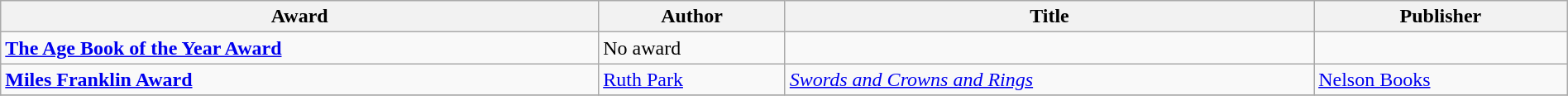<table class="wikitable" width=100%>
<tr>
<th>Award</th>
<th>Author</th>
<th>Title</th>
<th>Publisher</th>
</tr>
<tr>
<td><strong><a href='#'>The Age Book of the Year Award</a></strong></td>
<td>No award</td>
<td></td>
<td></td>
</tr>
<tr>
<td><strong><a href='#'>Miles Franklin Award</a></strong></td>
<td><a href='#'>Ruth Park</a></td>
<td><em><a href='#'>Swords and Crowns and Rings</a></em></td>
<td><a href='#'>Nelson Books</a></td>
</tr>
<tr>
</tr>
</table>
